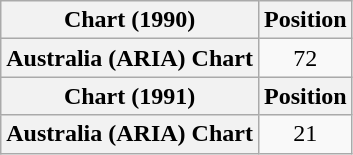<table class="wikitable plainrowheaders" style="text-align:center">
<tr>
<th scope="col">Chart (1990)</th>
<th scope="col">Position</th>
</tr>
<tr>
<th scope="row">Australia (ARIA) Chart</th>
<td>72</td>
</tr>
<tr>
<th scope="col">Chart (1991)</th>
<th scope="col">Position</th>
</tr>
<tr>
<th scope="row">Australia (ARIA) Chart</th>
<td>21</td>
</tr>
</table>
